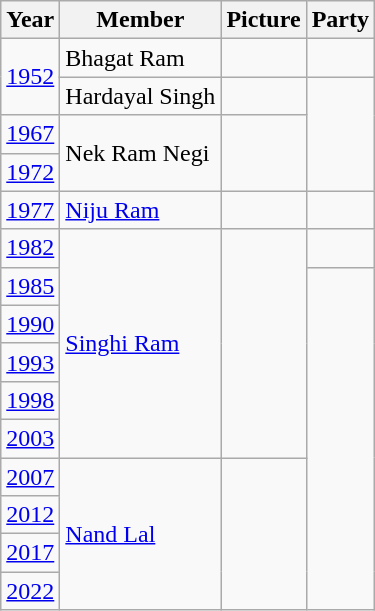<table class="wikitable sortable">
<tr>
<th>Year</th>
<th>Member</th>
<th>Picture</th>
<th colspan="2">Party</th>
</tr>
<tr>
<td rowspan=2><a href='#'>1952</a></td>
<td>Bhagat Ram</td>
<td></td>
<td></td>
</tr>
<tr>
<td>Hardayal Singh</td>
<td></td>
</tr>
<tr>
<td><a href='#'>1967</a></td>
<td rowspan=2>Nek Ram Negi</td>
<td rowspan=2></td>
</tr>
<tr>
<td><a href='#'>1972</a></td>
</tr>
<tr>
<td><a href='#'>1977</a></td>
<td><a href='#'>Niju Ram</a></td>
<td></td>
<td></td>
</tr>
<tr>
<td><a href='#'>1982</a></td>
<td rowspan=6><a href='#'>Singhi Ram</a></td>
<td rowspan=6></td>
<td></td>
</tr>
<tr>
<td><a href='#'>1985</a></td>
</tr>
<tr>
<td><a href='#'>1990</a></td>
</tr>
<tr>
<td><a href='#'>1993</a></td>
</tr>
<tr>
<td><a href='#'>1998</a></td>
</tr>
<tr>
<td><a href='#'>2003</a></td>
</tr>
<tr>
<td><a href='#'>2007</a></td>
<td rowspan=4><a href='#'>Nand Lal</a></td>
<td rowspan=4></td>
</tr>
<tr>
<td><a href='#'>2012</a></td>
</tr>
<tr>
<td><a href='#'>2017</a></td>
</tr>
<tr>
<td><a href='#'>2022</a></td>
</tr>
</table>
